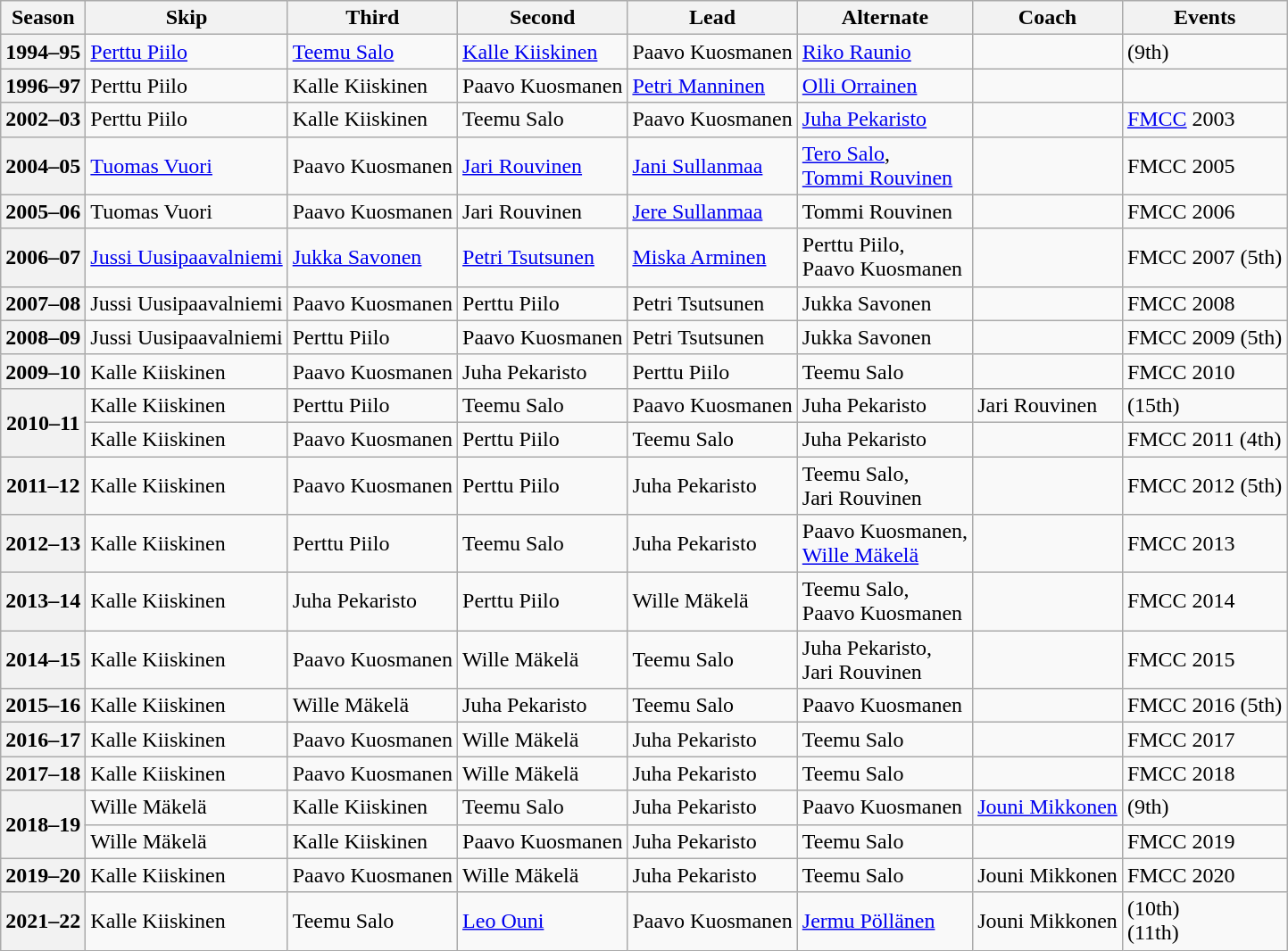<table class="wikitable">
<tr>
<th scope="col">Season</th>
<th scope="col">Skip</th>
<th scope="col">Third</th>
<th scope="col">Second</th>
<th scope="col">Lead</th>
<th scope="col">Alternate</th>
<th scope="col">Coach</th>
<th scope="col">Events</th>
</tr>
<tr>
<th scope="row">1994–95</th>
<td><a href='#'>Perttu Piilo</a></td>
<td><a href='#'>Teemu Salo</a></td>
<td><a href='#'>Kalle Kiiskinen</a></td>
<td>Paavo Kuosmanen</td>
<td><a href='#'>Riko Raunio</a></td>
<td></td>
<td> (9th)</td>
</tr>
<tr>
<th scope="row">1996–97</th>
<td>Perttu Piilo</td>
<td>Kalle Kiiskinen</td>
<td>Paavo Kuosmanen</td>
<td><a href='#'>Petri Manninen</a></td>
<td><a href='#'>Olli Orrainen</a></td>
<td></td>
<td> </td>
</tr>
<tr>
<th scope="row">2002–03</th>
<td>Perttu Piilo</td>
<td>Kalle Kiiskinen</td>
<td>Teemu Salo</td>
<td>Paavo Kuosmanen</td>
<td><a href='#'>Juha Pekaristo</a></td>
<td></td>
<td><a href='#'>FMCC</a> 2003 </td>
</tr>
<tr>
<th scope="row">2004–05</th>
<td><a href='#'>Tuomas Vuori</a></td>
<td>Paavo Kuosmanen</td>
<td><a href='#'>Jari Rouvinen</a></td>
<td><a href='#'>Jani Sullanmaa</a></td>
<td><a href='#'>Tero Salo</a>,<br><a href='#'>Tommi Rouvinen</a></td>
<td></td>
<td>FMCC 2005 </td>
</tr>
<tr>
<th scope="row">2005–06</th>
<td>Tuomas Vuori</td>
<td>Paavo Kuosmanen</td>
<td>Jari Rouvinen</td>
<td><a href='#'>Jere Sullanmaa</a></td>
<td>Tommi Rouvinen</td>
<td></td>
<td>FMCC 2006 </td>
</tr>
<tr>
<th scope="row">2006–07</th>
<td><a href='#'>Jussi Uusipaavalniemi</a></td>
<td><a href='#'>Jukka Savonen</a></td>
<td><a href='#'>Petri Tsutsunen</a></td>
<td><a href='#'>Miska Arminen</a></td>
<td>Perttu Piilo,<br>Paavo Kuosmanen</td>
<td></td>
<td>FMCC 2007 (5th)</td>
</tr>
<tr>
<th scope="row">2007–08</th>
<td>Jussi Uusipaavalniemi</td>
<td>Paavo Kuosmanen</td>
<td>Perttu Piilo</td>
<td>Petri Tsutsunen</td>
<td>Jukka Savonen</td>
<td></td>
<td>FMCC 2008 </td>
</tr>
<tr>
<th scope="row">2008–09</th>
<td>Jussi Uusipaavalniemi</td>
<td>Perttu Piilo</td>
<td>Paavo Kuosmanen</td>
<td>Petri Tsutsunen</td>
<td>Jukka Savonen</td>
<td></td>
<td>FMCC 2009 (5th)</td>
</tr>
<tr>
<th scope="row">2009–10</th>
<td>Kalle Kiiskinen</td>
<td>Paavo Kuosmanen</td>
<td>Juha Pekaristo</td>
<td>Perttu Piilo</td>
<td>Teemu Salo</td>
<td></td>
<td>FMCC 2010 </td>
</tr>
<tr>
<th scope="row" rowspan="2">2010–11</th>
<td>Kalle Kiiskinen</td>
<td>Perttu Piilo</td>
<td>Teemu Salo</td>
<td>Paavo Kuosmanen</td>
<td>Juha Pekaristo</td>
<td>Jari Rouvinen</td>
<td> (15th)</td>
</tr>
<tr>
<td>Kalle Kiiskinen</td>
<td>Paavo Kuosmanen</td>
<td>Perttu Piilo</td>
<td>Teemu Salo</td>
<td>Juha Pekaristo</td>
<td></td>
<td>FMCC 2011 (4th)</td>
</tr>
<tr>
<th scope="row">2011–12</th>
<td>Kalle Kiiskinen</td>
<td>Paavo Kuosmanen</td>
<td>Perttu Piilo</td>
<td>Juha Pekaristo</td>
<td>Teemu Salo,<br>Jari Rouvinen</td>
<td></td>
<td>FMCC 2012 (5th)</td>
</tr>
<tr>
<th scope="row">2012–13</th>
<td>Kalle Kiiskinen</td>
<td>Perttu Piilo</td>
<td>Teemu Salo</td>
<td>Juha Pekaristo</td>
<td>Paavo Kuosmanen,<br><a href='#'>Wille Mäkelä</a></td>
<td></td>
<td>FMCC 2013 </td>
</tr>
<tr>
<th scope="row">2013–14</th>
<td>Kalle Kiiskinen</td>
<td>Juha Pekaristo</td>
<td>Perttu Piilo</td>
<td>Wille Mäkelä</td>
<td>Teemu Salo,<br>Paavo Kuosmanen</td>
<td></td>
<td>FMCC 2014 </td>
</tr>
<tr>
<th scope="row">2014–15</th>
<td>Kalle Kiiskinen</td>
<td>Paavo Kuosmanen</td>
<td>Wille Mäkelä</td>
<td>Teemu Salo</td>
<td>Juha Pekaristo,<br>Jari Rouvinen</td>
<td></td>
<td>FMCC 2015 </td>
</tr>
<tr>
<th scope="row">2015–16</th>
<td>Kalle Kiiskinen</td>
<td>Wille Mäkelä</td>
<td>Juha Pekaristo</td>
<td>Teemu Salo</td>
<td>Paavo Kuosmanen</td>
<td></td>
<td>FMCC 2016 (5th)</td>
</tr>
<tr>
<th scope="row">2016–17</th>
<td>Kalle Kiiskinen</td>
<td>Paavo Kuosmanen</td>
<td>Wille Mäkelä</td>
<td>Juha Pekaristo</td>
<td>Teemu Salo</td>
<td></td>
<td>FMCC 2017 </td>
</tr>
<tr>
<th scope="row">2017–18</th>
<td>Kalle Kiiskinen</td>
<td>Paavo Kuosmanen</td>
<td>Wille Mäkelä</td>
<td>Juha Pekaristo</td>
<td>Teemu Salo</td>
<td></td>
<td>FMCC 2018 </td>
</tr>
<tr>
<th scope="row" rowspan="2">2018–19</th>
<td>Wille Mäkelä</td>
<td>Kalle Kiiskinen</td>
<td>Teemu Salo</td>
<td>Juha Pekaristo</td>
<td>Paavo Kuosmanen</td>
<td><a href='#'>Jouni Mikkonen</a></td>
<td> (9th)</td>
</tr>
<tr>
<td>Wille Mäkelä</td>
<td>Kalle Kiiskinen</td>
<td>Paavo Kuosmanen</td>
<td>Juha Pekaristo</td>
<td>Teemu Salo</td>
<td></td>
<td>FMCC 2019 </td>
</tr>
<tr>
<th scope="row">2019–20</th>
<td>Kalle Kiiskinen</td>
<td>Paavo Kuosmanen</td>
<td>Wille Mäkelä</td>
<td>Juha Pekaristo</td>
<td>Teemu Salo</td>
<td>Jouni Mikkonen</td>
<td>FMCC 2020 </td>
</tr>
<tr>
<th scope="row">2021–22</th>
<td>Kalle Kiiskinen</td>
<td>Teemu Salo</td>
<td><a href='#'>Leo Ouni</a></td>
<td>Paavo Kuosmanen</td>
<td><a href='#'>Jermu Pöllänen</a></td>
<td>Jouni Mikkonen</td>
<td> (10th)<br> (11th)</td>
</tr>
</table>
